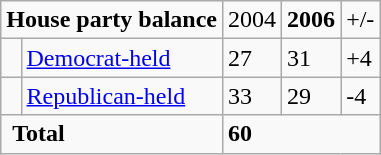<table class="wikitable">
<tr>
<td colspan="2" rowspan="1" align="center" valign="top"><strong>House party balance</strong></td>
<td valign="top">2004</td>
<td valign="top"><strong>2006</strong></td>
<td valign="top">+/-</td>
</tr>
<tr>
<td> </td>
<td><a href='#'>Democrat-held</a></td>
<td>27</td>
<td>31</td>
<td>+4</td>
</tr>
<tr>
<td> </td>
<td><a href='#'>Republican-held</a></td>
<td>33</td>
<td>29</td>
<td>-4</td>
</tr>
<tr>
<td colspan="2" rowspan="1"> <strong>Total</strong></td>
<td colspan="3" rowspan="1"><strong>60</strong></td>
</tr>
</table>
